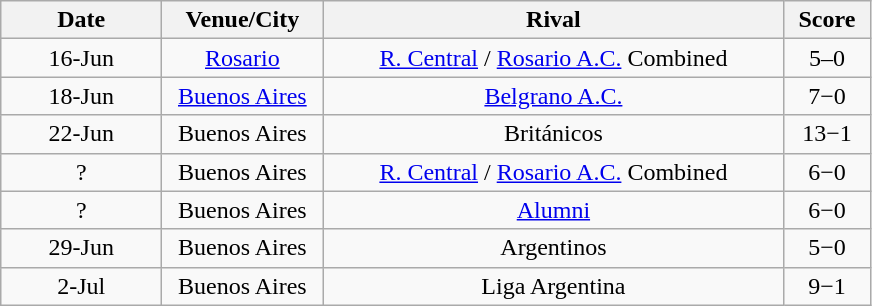<table class="wikitable" style="text-align:center">
<tr>
<th width=100px>Date</th>
<th width=100px>Venue/City</th>
<th width=300px>Rival</th>
<th width=50px>Score</th>
</tr>
<tr>
<td>16-Jun</td>
<td><a href='#'>Rosario</a></td>
<td><a href='#'>R. Central</a> / <a href='#'>Rosario A.C.</a> Combined</td>
<td>5–0</td>
</tr>
<tr>
<td>18-Jun</td>
<td><a href='#'>Buenos Aires</a></td>
<td><a href='#'>Belgrano A.C.</a></td>
<td>7−0</td>
</tr>
<tr>
<td>22-Jun</td>
<td>Buenos Aires</td>
<td>Británicos </td>
<td>13−1</td>
</tr>
<tr>
<td>?</td>
<td>Buenos Aires</td>
<td><a href='#'>R. Central</a> / <a href='#'>Rosario A.C.</a> Combined</td>
<td>6−0</td>
</tr>
<tr>
<td>?</td>
<td>Buenos Aires</td>
<td><a href='#'>Alumni</a></td>
<td>6−0</td>
</tr>
<tr>
<td>29-Jun</td>
<td>Buenos Aires</td>
<td>Argentinos  </td>
<td>5−0</td>
</tr>
<tr>
<td>2-Jul</td>
<td>Buenos Aires</td>
<td>Liga Argentina </td>
<td>9−1</td>
</tr>
</table>
